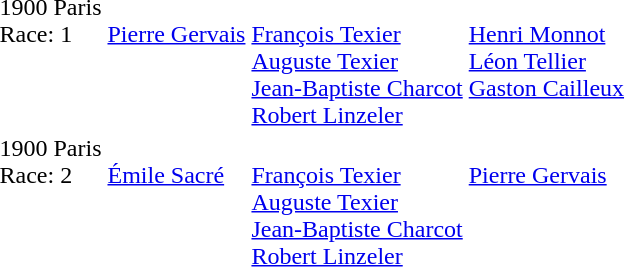<table>
<tr valign="top">
<td style="align:center;">1900 Paris <br>Race: 1<br></td>
<td style="vertical-align:top;"><br><a href='#'>Pierre Gervais</a></td>
<td style="vertical-align:top;"><br><a href='#'>François Texier</a><br><a href='#'>Auguste Texier</a><br><a href='#'>Jean-Baptiste Charcot</a><br><a href='#'>Robert Linzeler</a></td>
<td style="vertical-align:top;"><br><a href='#'>Henri Monnot</a><br><a href='#'>Léon Tellier</a><br><a href='#'>Gaston Cailleux</a></td>
</tr>
<tr valign="top">
<td style="align:center;">1900 Paris <br>Race: 2<br></td>
<td style="vertical-align:top;"><br><a href='#'>Émile Sacré</a></td>
<td style="vertical-align:top;"><br><a href='#'>François Texier</a><br><a href='#'>Auguste Texier</a><br><a href='#'>Jean-Baptiste Charcot</a><br><a href='#'>Robert Linzeler</a></td>
<td style="vertical-align:top;"><br><a href='#'>Pierre Gervais</a></td>
</tr>
</table>
